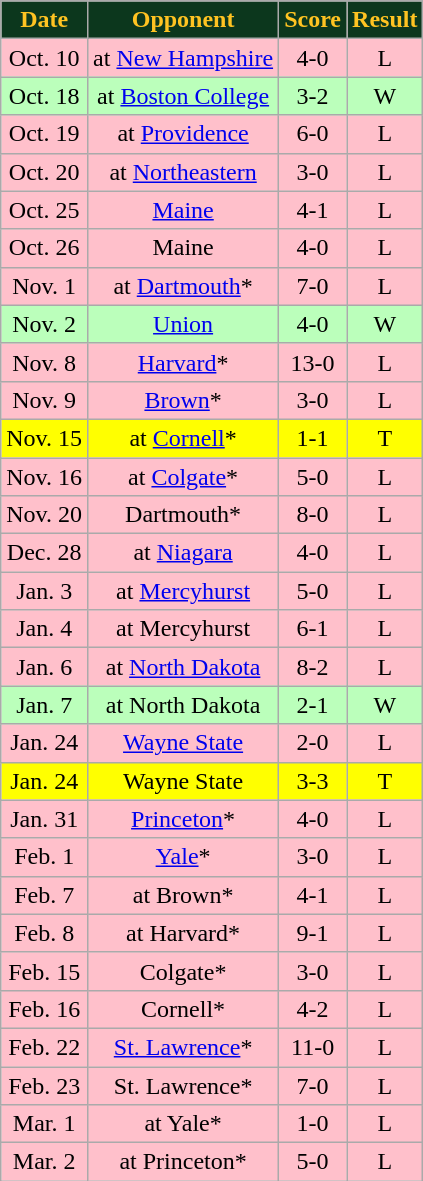<table class="wikitable">
<tr align="center"  style="background:#0C371D;color:#ffc322;">
<td><strong>Date</strong></td>
<td><strong>Opponent</strong></td>
<td><strong>Score</strong></td>
<td><strong>Result</strong></td>
</tr>
<tr align="center" bgcolor="pink">
<td>Oct. 10</td>
<td>at <a href='#'>New Hampshire</a></td>
<td>4-0</td>
<td>L</td>
</tr>
<tr align="center" bgcolor="bbffbb">
<td>Oct. 18</td>
<td>at <a href='#'>Boston College</a></td>
<td>3-2</td>
<td>W</td>
</tr>
<tr align="center" bgcolor="pink">
<td>Oct. 19</td>
<td>at <a href='#'>Providence</a></td>
<td>6-0</td>
<td>L</td>
</tr>
<tr align="center" bgcolor="pink">
<td>Oct. 20</td>
<td>at <a href='#'>Northeastern</a></td>
<td>3-0</td>
<td>L</td>
</tr>
<tr align="center" bgcolor="pink">
<td>Oct. 25</td>
<td><a href='#'>Maine</a></td>
<td>4-1</td>
<td>L</td>
</tr>
<tr align="center" bgcolor="pink">
<td>Oct. 26</td>
<td>Maine</td>
<td>4-0</td>
<td>L</td>
</tr>
<tr align="center" bgcolor="pink">
<td>Nov. 1</td>
<td>at <a href='#'>Dartmouth</a>*</td>
<td>7-0</td>
<td>L</td>
</tr>
<tr align="center" bgcolor="bbffbb">
<td>Nov. 2</td>
<td><a href='#'>Union</a></td>
<td>4-0</td>
<td>W</td>
</tr>
<tr align="center" bgcolor="pink">
<td>Nov. 8</td>
<td><a href='#'>Harvard</a>*</td>
<td>13-0</td>
<td>L</td>
</tr>
<tr align="center" bgcolor="pink">
<td>Nov. 9</td>
<td><a href='#'>Brown</a>*</td>
<td>3-0</td>
<td>L</td>
</tr>
<tr align="center" bgcolor="yellow">
<td>Nov. 15</td>
<td>at <a href='#'>Cornell</a>*</td>
<td>1-1</td>
<td>T</td>
</tr>
<tr align="center" bgcolor="pink">
<td>Nov. 16</td>
<td>at <a href='#'>Colgate</a>*</td>
<td>5-0</td>
<td>L</td>
</tr>
<tr align="center" bgcolor="pink">
<td>Nov. 20</td>
<td>Dartmouth*</td>
<td>8-0</td>
<td>L</td>
</tr>
<tr align="center" bgcolor="pink">
<td>Dec. 28</td>
<td>at <a href='#'>Niagara</a></td>
<td>4-0</td>
<td>L</td>
</tr>
<tr align="center" bgcolor="pink">
<td>Jan. 3</td>
<td>at <a href='#'>Mercyhurst</a></td>
<td>5-0</td>
<td>L</td>
</tr>
<tr align="center" bgcolor="pink">
<td>Jan. 4</td>
<td>at Mercyhurst</td>
<td>6-1</td>
<td>L</td>
</tr>
<tr align="center" bgcolor="pink">
<td>Jan. 6</td>
<td>at <a href='#'>North Dakota</a></td>
<td>8-2</td>
<td>L</td>
</tr>
<tr align="center" bgcolor="bbffbb">
<td>Jan. 7</td>
<td>at North Dakota</td>
<td>2-1</td>
<td>W</td>
</tr>
<tr align="center" bgcolor="pink">
<td>Jan. 24</td>
<td><a href='#'>Wayne State</a></td>
<td>2-0</td>
<td>L</td>
</tr>
<tr align="center" bgcolor="yellow">
<td>Jan. 24</td>
<td>Wayne State</td>
<td>3-3</td>
<td>T</td>
</tr>
<tr align="center" bgcolor="pink">
<td>Jan. 31</td>
<td><a href='#'>Princeton</a>*</td>
<td>4-0</td>
<td>L</td>
</tr>
<tr align="center" bgcolor="pink">
<td>Feb. 1</td>
<td><a href='#'>Yale</a>*</td>
<td>3-0</td>
<td>L</td>
</tr>
<tr align="center" bgcolor="pink">
<td>Feb. 7</td>
<td>at Brown*</td>
<td>4-1</td>
<td>L</td>
</tr>
<tr align="center" bgcolor="pink">
<td>Feb. 8</td>
<td>at Harvard*</td>
<td>9-1</td>
<td>L</td>
</tr>
<tr align="center" bgcolor="pink">
<td>Feb. 15</td>
<td>Colgate*</td>
<td>3-0</td>
<td>L</td>
</tr>
<tr align="center" bgcolor="pink">
<td>Feb. 16</td>
<td>Cornell*</td>
<td>4-2</td>
<td>L</td>
</tr>
<tr align="center" bgcolor="pink">
<td>Feb. 22</td>
<td><a href='#'>St. Lawrence</a>*</td>
<td>11-0</td>
<td>L</td>
</tr>
<tr align="center" bgcolor="pink">
<td>Feb. 23</td>
<td>St. Lawrence*</td>
<td>7-0</td>
<td>L</td>
</tr>
<tr align="center" bgcolor="pink">
<td>Mar. 1</td>
<td>at Yale*</td>
<td>1-0</td>
<td>L</td>
</tr>
<tr align="center" bgcolor="pink">
<td>Mar. 2</td>
<td>at Princeton*</td>
<td>5-0</td>
<td>L</td>
</tr>
</table>
